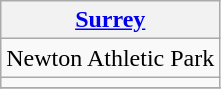<table class="wikitable" style="text-align:center; max-width:145em; color:inherit;">
<tr>
<th width=100%><a href='#'>Surrey</a></th>
</tr>
<tr>
<td>Newton Athletic Park</td>
</tr>
<tr>
<td></td>
</tr>
<tr>
</tr>
</table>
